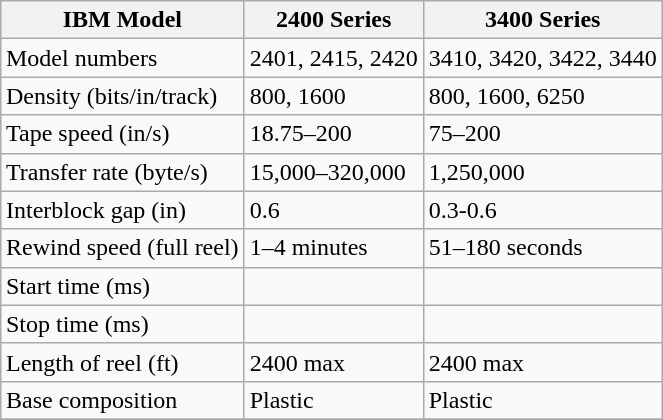<table class="wikitable" style="float:right; margin-left: 1em;">
<tr>
<th>IBM Model</th>
<th>2400 Series</th>
<th>3400 Series</th>
</tr>
<tr>
<td>Model numbers</td>
<td>2401, 2415, 2420</td>
<td>3410, 3420, 3422, 3440</td>
</tr>
<tr>
<td>Density (bits/in/track)</td>
<td>800, 1600</td>
<td>800, 1600, 6250</td>
</tr>
<tr>
<td>Tape speed (in/s)</td>
<td>18.75–200</td>
<td>75–200</td>
</tr>
<tr>
<td>Transfer rate (byte/s)</td>
<td>15,000–320,000</td>
<td>1,250,000</td>
</tr>
<tr>
<td>Interblock gap (in)</td>
<td>0.6</td>
<td>0.3-0.6</td>
</tr>
<tr>
<td>Rewind speed (full reel)</td>
<td>1–4 minutes</td>
<td>51–180 seconds</td>
</tr>
<tr>
<td>Start time (ms)</td>
<td></td>
<td></td>
</tr>
<tr>
<td>Stop time (ms)</td>
<td></td>
<td></td>
</tr>
<tr>
<td>Length of reel (ft)</td>
<td>2400 max</td>
<td>2400 max</td>
</tr>
<tr>
<td>Base composition</td>
<td>Plastic</td>
<td>Plastic</td>
</tr>
<tr>
</tr>
</table>
